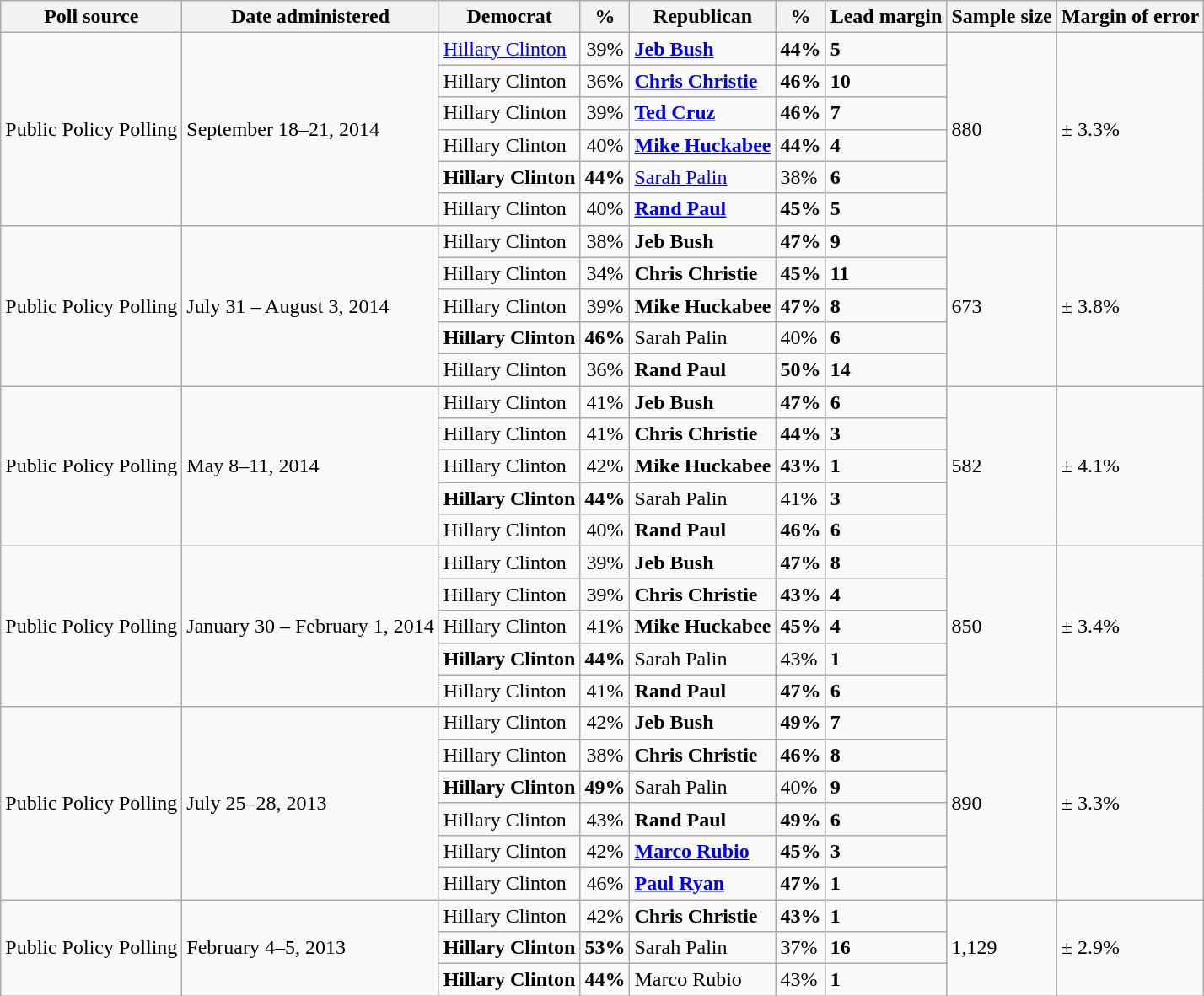<table class="wikitable">
<tr valign=bottom>
<th>Poll source</th>
<th>Date administered</th>
<th>Democrat</th>
<th>%</th>
<th>Republican</th>
<th>%</th>
<th>Lead margin</th>
<th>Sample size</th>
<th>Margin of error</th>
</tr>
<tr>
<td rowspan=6>Public Policy Polling</td>
<td rowspan=6>September 18–21, 2014</td>
<td><a href='#'>Hillary Clinton</a></td>
<td align=center>39%</td>
<td><strong><a href='#'>Jeb Bush</a></strong></td>
<td><strong>44%</strong></td>
<td><strong>5</strong></td>
<td rowspan=6>880</td>
<td rowspan=6>± 3.3%</td>
</tr>
<tr>
<td>Hillary Clinton</td>
<td align=center>36%</td>
<td><strong><a href='#'>Chris Christie</a></strong></td>
<td><strong>46%</strong></td>
<td><strong>10</strong></td>
</tr>
<tr>
<td>Hillary Clinton</td>
<td align=center>39%</td>
<td><strong><a href='#'>Ted Cruz</a></strong></td>
<td><strong>46%</strong></td>
<td><strong>7</strong></td>
</tr>
<tr>
<td>Hillary Clinton</td>
<td align=center>40%</td>
<td><strong><a href='#'>Mike Huckabee</a></strong></td>
<td><strong>44%</strong></td>
<td><strong>4</strong></td>
</tr>
<tr>
<td><strong>Hillary Clinton</strong></td>
<td><strong>44%</strong></td>
<td><a href='#'>Sarah Palin</a></td>
<td>38%</td>
<td><strong>6</strong></td>
</tr>
<tr>
<td>Hillary Clinton</td>
<td align=center>40%</td>
<td><strong><a href='#'>Rand Paul</a></strong></td>
<td><strong>45%</strong></td>
<td><strong>5</strong></td>
</tr>
<tr>
<td rowspan=5>Public Policy Polling</td>
<td rowspan=5>July 31 – August 3, 2014</td>
<td>Hillary Clinton</td>
<td align=center>38%</td>
<td><strong>Jeb Bush</strong></td>
<td><strong>47%</strong></td>
<td><strong>9</strong></td>
<td rowspan=5>673</td>
<td rowspan=5>± 3.8%</td>
</tr>
<tr>
<td>Hillary Clinton</td>
<td align=center>34%</td>
<td><strong>Chris Christie</strong></td>
<td><strong>45%</strong></td>
<td><strong>11</strong></td>
</tr>
<tr>
<td>Hillary Clinton</td>
<td align=center>39%</td>
<td><strong>Mike Huckabee</strong></td>
<td><strong>47%</strong></td>
<td><strong>8</strong></td>
</tr>
<tr>
<td><strong>Hillary Clinton</strong></td>
<td><strong>46%</strong></td>
<td>Sarah Palin</td>
<td>40%</td>
<td><strong>6</strong></td>
</tr>
<tr>
<td>Hillary Clinton</td>
<td align=center>36%</td>
<td><strong>Rand Paul</strong></td>
<td><strong>50%</strong></td>
<td><strong>14</strong></td>
</tr>
<tr>
<td rowspan=5>Public Policy Polling</td>
<td rowspan=5>May 8–11, 2014</td>
<td>Hillary Clinton</td>
<td align=center>41%</td>
<td><strong>Jeb Bush</strong></td>
<td><strong>47%</strong></td>
<td><strong>6</strong></td>
<td rowspan=5>582</td>
<td rowspan=5>± 4.1%</td>
</tr>
<tr>
<td>Hillary Clinton</td>
<td align=center>41%</td>
<td><strong>Chris Christie</strong></td>
<td><strong>44%</strong></td>
<td><strong>3</strong></td>
</tr>
<tr>
<td>Hillary Clinton</td>
<td align=center>42%</td>
<td><strong>Mike Huckabee</strong></td>
<td><strong>43%</strong></td>
<td><strong>1</strong></td>
</tr>
<tr>
<td><strong>Hillary Clinton</strong></td>
<td><strong>44%</strong></td>
<td>Sarah Palin</td>
<td>41%</td>
<td><strong>3</strong></td>
</tr>
<tr>
<td>Hillary Clinton</td>
<td align=center>40%</td>
<td><strong>Rand Paul</strong></td>
<td><strong>46%</strong></td>
<td><strong>6</strong></td>
</tr>
<tr>
<td rowspan=5>Public Policy Polling</td>
<td rowspan=5>January 30 – February 1, 2014</td>
<td>Hillary Clinton</td>
<td align=center>39%</td>
<td><strong>Jeb Bush</strong></td>
<td><strong>47%</strong></td>
<td><strong>8</strong></td>
<td rowspan=5>850</td>
<td rowspan=5>± 3.4%</td>
</tr>
<tr>
<td>Hillary Clinton</td>
<td align=center>39%</td>
<td><strong>Chris Christie</strong></td>
<td><strong>43%</strong></td>
<td><strong>4</strong></td>
</tr>
<tr>
<td>Hillary Clinton</td>
<td align=center>41%</td>
<td><strong>Mike Huckabee</strong></td>
<td><strong>45%</strong></td>
<td><strong>4</strong></td>
</tr>
<tr>
<td><strong>Hillary Clinton</strong></td>
<td><strong>44%</strong></td>
<td>Sarah Palin</td>
<td>43%</td>
<td><strong>1</strong></td>
</tr>
<tr>
<td>Hillary Clinton</td>
<td align=center>41%</td>
<td><strong>Rand Paul</strong></td>
<td><strong>47%</strong></td>
<td><strong>6</strong></td>
</tr>
<tr>
<td rowspan=6>Public Policy Polling</td>
<td rowspan=6>July 25–28, 2013</td>
<td>Hillary Clinton</td>
<td align=center>42%</td>
<td><strong>Jeb Bush</strong></td>
<td><strong>49%</strong></td>
<td><strong>7</strong></td>
<td rowspan=6>890</td>
<td rowspan=6>± 3.3%</td>
</tr>
<tr>
<td>Hillary Clinton</td>
<td align=center>38%</td>
<td><strong>Chris Christie</strong></td>
<td><strong>46%</strong></td>
<td><strong>8</strong></td>
</tr>
<tr>
<td><strong>Hillary Clinton</strong></td>
<td><strong>49%</strong></td>
<td>Sarah Palin</td>
<td>40%</td>
<td><strong>9</strong></td>
</tr>
<tr>
<td>Hillary Clinton</td>
<td align=center>43%</td>
<td><strong>Rand Paul</strong></td>
<td><strong>49%</strong></td>
<td><strong>6</strong></td>
</tr>
<tr>
<td>Hillary Clinton</td>
<td align=center>42%</td>
<td><strong><a href='#'>Marco Rubio</a></strong></td>
<td><strong>45%</strong></td>
<td><strong>3</strong></td>
</tr>
<tr>
<td>Hillary Clinton</td>
<td align=center>46%</td>
<td><strong><a href='#'>Paul Ryan</a></strong></td>
<td><strong>47%</strong></td>
<td><strong>1</strong></td>
</tr>
<tr>
<td rowspan=3>Public Policy Polling</td>
<td rowspan=3>February 4–5, 2013</td>
<td>Hillary Clinton</td>
<td align=center>42%</td>
<td><strong>Chris Christie</strong></td>
<td><strong>43%</strong></td>
<td><strong>1</strong></td>
<td rowspan=3>1,129</td>
<td rowspan=3>± 2.9%</td>
</tr>
<tr>
<td><strong>Hillary Clinton</strong></td>
<td><strong>53%</strong></td>
<td>Sarah Palin</td>
<td>37%</td>
<td><strong>16</strong></td>
</tr>
<tr>
<td><strong>Hillary Clinton</strong></td>
<td><strong>44%</strong></td>
<td>Marco Rubio</td>
<td>43%</td>
<td><strong>1</strong></td>
</tr>
</table>
